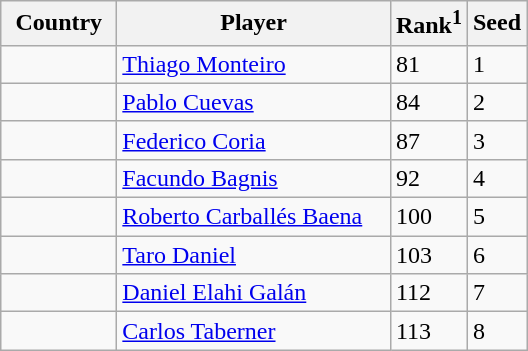<table class="sortable wikitable">
<tr>
<th width="70">Country</th>
<th width="175">Player</th>
<th>Rank<sup>1</sup></th>
<th>Seed</th>
</tr>
<tr>
<td></td>
<td><a href='#'>Thiago Monteiro</a></td>
<td>81</td>
<td>1</td>
</tr>
<tr>
<td></td>
<td><a href='#'>Pablo Cuevas</a></td>
<td>84</td>
<td>2</td>
</tr>
<tr>
<td></td>
<td><a href='#'>Federico Coria</a></td>
<td>87</td>
<td>3</td>
</tr>
<tr>
<td></td>
<td><a href='#'>Facundo Bagnis</a></td>
<td>92</td>
<td>4</td>
</tr>
<tr>
<td></td>
<td><a href='#'>Roberto Carballés Baena</a></td>
<td>100</td>
<td>5</td>
</tr>
<tr>
<td></td>
<td><a href='#'>Taro Daniel</a></td>
<td>103</td>
<td>6</td>
</tr>
<tr>
<td></td>
<td><a href='#'>Daniel Elahi Galán</a></td>
<td>112</td>
<td>7</td>
</tr>
<tr>
<td></td>
<td><a href='#'>Carlos Taberner</a></td>
<td>113</td>
<td>8</td>
</tr>
</table>
